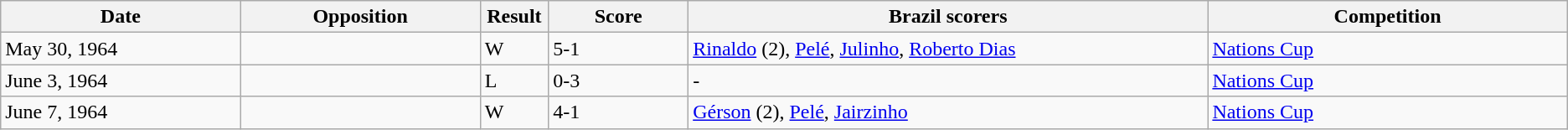<table class="wikitable" style="text-align: left;">
<tr>
<th width=12%>Date</th>
<th width=12%>Opposition</th>
<th width=1%>Result</th>
<th width=7%>Score</th>
<th width=26%>Brazil scorers</th>
<th width=18%>Competition</th>
</tr>
<tr>
<td>May 30, 1964</td>
<td></td>
<td>W</td>
<td>5-1</td>
<td><a href='#'>Rinaldo</a> (2), <a href='#'>Pelé</a>, <a href='#'>Julinho</a>, <a href='#'>Roberto Dias</a></td>
<td><a href='#'>Nations Cup</a></td>
</tr>
<tr>
<td>June 3, 1964</td>
<td></td>
<td>L</td>
<td>0-3</td>
<td>-</td>
<td><a href='#'>Nations Cup</a></td>
</tr>
<tr>
<td>June 7, 1964</td>
<td></td>
<td>W</td>
<td>4-1</td>
<td><a href='#'>Gérson</a> (2), <a href='#'>Pelé</a>, <a href='#'>Jairzinho</a></td>
<td><a href='#'>Nations Cup</a></td>
</tr>
</table>
